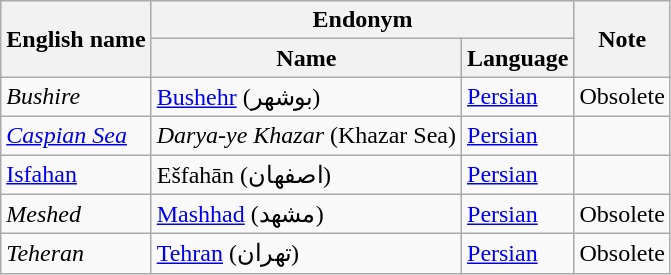<table class="wikitable sortable mw-collapsible">
<tr>
<th rowspan="2">English name</th>
<th colspan="2">Endonym</th>
<th rowspan="2">Note</th>
</tr>
<tr>
<th>Name</th>
<th>Language</th>
</tr>
<tr>
<td><em>Bushire</em></td>
<td><a href='#'>Bushehr</a> (بوشهر)</td>
<td><a href='#'>Persian</a></td>
<td>Obsolete</td>
</tr>
<tr>
<td><em><a href='#'>Caspian Sea</a></em></td>
<td><em>Darya-ye Khazar</em> (Khazar Sea)</td>
<td><a href='#'>Persian</a></td>
<td></td>
</tr>
<tr>
<td><a href='#'>Isfahan</a></td>
<td>Ešfahān (اصفهان)</td>
<td><a href='#'>Persian</a></td>
<td></td>
</tr>
<tr>
<td><em>Meshed</em></td>
<td><a href='#'>Mashhad</a> (مشهد)</td>
<td><a href='#'>Persian</a></td>
<td>Obsolete</td>
</tr>
<tr>
<td><em>Teheran</em></td>
<td><a href='#'>Tehran</a> (تهران)</td>
<td><a href='#'>Persian</a></td>
<td>Obsolete</td>
</tr>
</table>
